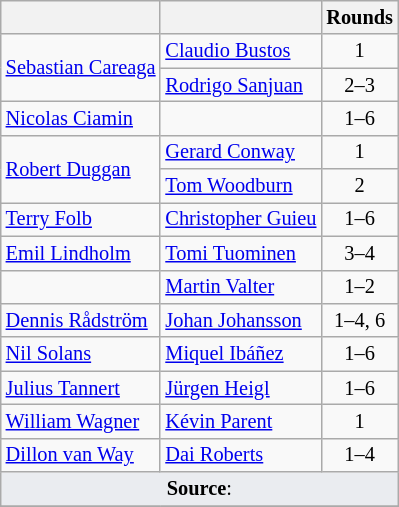<table class="wikitable" style="font-size: 85%">
<tr>
<th></th>
<th></th>
<th>Rounds</th>
</tr>
<tr>
<td rowspan="2"> <a href='#'>Sebastian Careaga</a></td>
<td> <a href='#'>Claudio Bustos</a></td>
<td align="center">1</td>
</tr>
<tr>
<td> <a href='#'>Rodrigo Sanjuan</a></td>
<td align="center">2–3</td>
</tr>
<tr>
<td> <a href='#'>Nicolas Ciamin</a></td>
<td></td>
<td align="center">1–6</td>
</tr>
<tr>
<td rowspan="2"> <a href='#'>Robert Duggan</a></td>
<td> <a href='#'>Gerard Conway</a></td>
<td align="center">1</td>
</tr>
<tr>
<td> <a href='#'>Tom Woodburn</a></td>
<td align="center">2</td>
</tr>
<tr>
<td> <a href='#'>Terry Folb</a></td>
<td> <a href='#'>Christopher Guieu</a></td>
<td align="center">1–6</td>
</tr>
<tr>
<td> <a href='#'>Emil Lindholm</a></td>
<td> <a href='#'>Tomi Tuominen</a></td>
<td align="center">3–4</td>
</tr>
<tr>
<td></td>
<td> <a href='#'>Martin Valter</a></td>
<td align="center">1–2</td>
</tr>
<tr>
<td> <a href='#'>Dennis Rådström</a></td>
<td> <a href='#'>Johan Johansson</a></td>
<td align="center">1–4, 6</td>
</tr>
<tr>
<td> <a href='#'>Nil Solans</a></td>
<td> <a href='#'>Miquel Ibáñez</a></td>
<td align="center">1–6</td>
</tr>
<tr>
<td> <a href='#'>Julius Tannert</a></td>
<td> <a href='#'>Jürgen Heigl</a></td>
<td align="center">1–6</td>
</tr>
<tr>
<td> <a href='#'>William Wagner</a></td>
<td> <a href='#'>Kévin Parent</a></td>
<td align="center">1</td>
</tr>
<tr>
<td> <a href='#'>Dillon van Way</a></td>
<td> <a href='#'>Dai Roberts</a></td>
<td align="center">1–4</td>
</tr>
<tr>
<td style="background-color:#EAECF0; text-align:center" colspan="3"><strong>Source</strong>:</td>
</tr>
<tr>
</tr>
</table>
